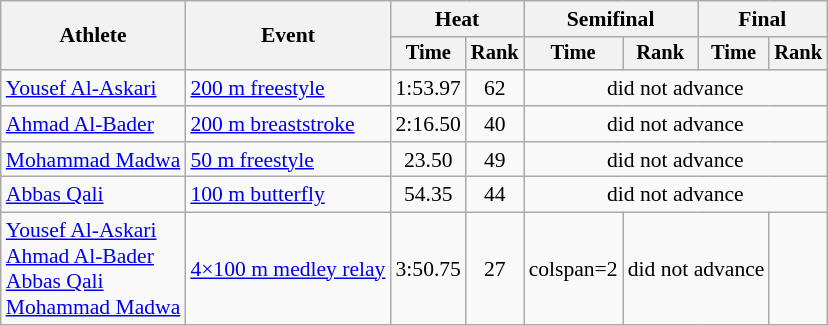<table class=wikitable style="font-size:90%">
<tr>
<th rowspan="2">Athlete</th>
<th rowspan="2">Event</th>
<th colspan="2">Heat</th>
<th colspan="2">Semifinal</th>
<th colspan="2">Final</th>
</tr>
<tr style="font-size:95%">
<th>Time</th>
<th>Rank</th>
<th>Time</th>
<th>Rank</th>
<th>Time</th>
<th>Rank</th>
</tr>
<tr align=center>
<td align=left><a href='#'>Yousef Al-Askari</a></td>
<td align=left><a href='#'>200 m freestyle</a></td>
<td>1:53.97</td>
<td>62</td>
<td colspan=4>did not advance</td>
</tr>
<tr align=center>
<td align=left><a href='#'>Ahmad Al-Bader</a></td>
<td align=left><a href='#'>200 m breaststroke</a></td>
<td>2:16.50</td>
<td>40</td>
<td colspan=4>did not advance</td>
</tr>
<tr align=center>
<td align=left><a href='#'>Mohammad Madwa</a></td>
<td align=left><a href='#'>50 m freestyle</a></td>
<td>23.50</td>
<td>49</td>
<td colspan=4>did not advance</td>
</tr>
<tr align=center>
<td align=left><a href='#'>Abbas Qali</a></td>
<td align=left><a href='#'>100 m butterfly</a></td>
<td>54.35</td>
<td>44</td>
<td colspan=4>did not advance</td>
</tr>
<tr align=center>
<td align=left><a href='#'>Yousef Al-Askari</a><br><a href='#'>Ahmad Al-Bader</a><br><a href='#'>Abbas Qali</a><br><a href='#'>Mohammad Madwa</a></td>
<td align=left><a href='#'>4×100 m medley relay</a></td>
<td>3:50.75</td>
<td>27</td>
<td>colspan=2 </td>
<td colspan=2>did not advance</td>
</tr>
</table>
